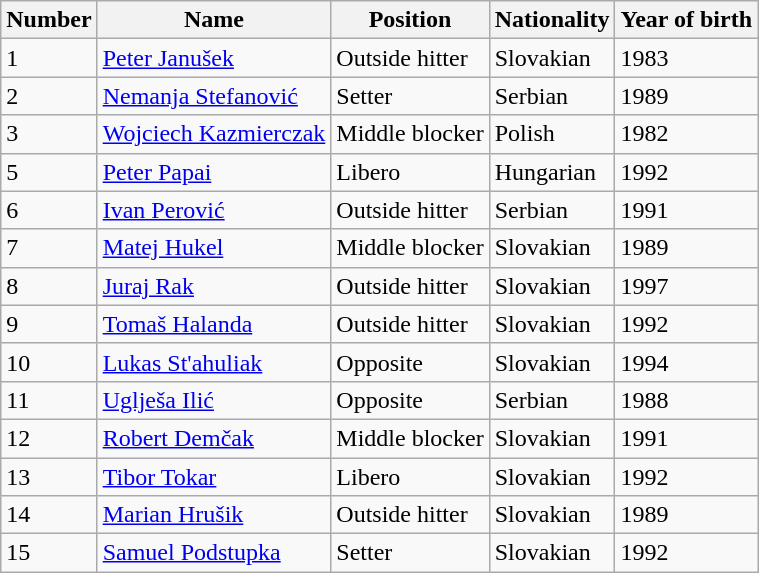<table class="wikitable sortable">
<tr>
<th>Number</th>
<th>Name</th>
<th>Position</th>
<th>Nationality</th>
<th>Year of birth</th>
</tr>
<tr>
<td>1</td>
<td><a href='#'>Peter Janušek</a></td>
<td>Outside hitter</td>
<td> Slovakian</td>
<td>1983</td>
</tr>
<tr>
<td>2</td>
<td><a href='#'>Nemanja Stefanović</a></td>
<td>Setter</td>
<td> Serbian</td>
<td>1989</td>
</tr>
<tr>
<td>3</td>
<td><a href='#'>Wojciech Kazmierczak</a></td>
<td>Middle blocker</td>
<td> Polish</td>
<td>1982</td>
</tr>
<tr>
<td>5</td>
<td><a href='#'>Peter Papai</a></td>
<td>Libero</td>
<td> Hungarian</td>
<td>1992</td>
</tr>
<tr>
<td>6<br><td><a href='#'>Ivan Perović</a></td>
<td>Outside hitter</td></td>
<td> Serbian</td>
<td>1991</td>
</tr>
<tr>
<td>7</td>
<td><a href='#'>Matej Hukel</a></td>
<td>Middle blocker</td>
<td> Slovakian</td>
<td>1989</td>
</tr>
<tr>
<td>8</td>
<td><a href='#'>Juraj Rak</a></td>
<td>Outside hitter</td>
<td> Slovakian</td>
<td>1997</td>
</tr>
<tr>
<td>9</td>
<td><a href='#'>Tomaš Halanda</a></td>
<td>Outside hitter</td>
<td> Slovakian</td>
<td>1992</td>
</tr>
<tr>
<td>10</td>
<td><a href='#'>Lukas St'ahuliak</a></td>
<td>Opposite</td>
<td> Slovakian</td>
<td>1994</td>
</tr>
<tr>
<td>11</td>
<td><a href='#'>Uglješa Ilić</a></td>
<td>Opposite</td>
<td> Serbian</td>
<td>1988</td>
</tr>
<tr>
<td>12</td>
<td><a href='#'>Robert Demčak</a></td>
<td>Middle blocker</td>
<td> Slovakian</td>
<td>1991</td>
</tr>
<tr>
<td>13</td>
<td><a href='#'>Tibor Tokar</a></td>
<td>Libero</td>
<td> Slovakian</td>
<td>1992</td>
</tr>
<tr>
<td>14</td>
<td><a href='#'>Marian Hrušik</a></td>
<td>Outside hitter</td>
<td> Slovakian</td>
<td>1989</td>
</tr>
<tr>
<td>15</td>
<td><a href='#'>Samuel Podstupka</a></td>
<td>Setter</td>
<td> Slovakian</td>
<td>1992</td>
</tr>
</table>
